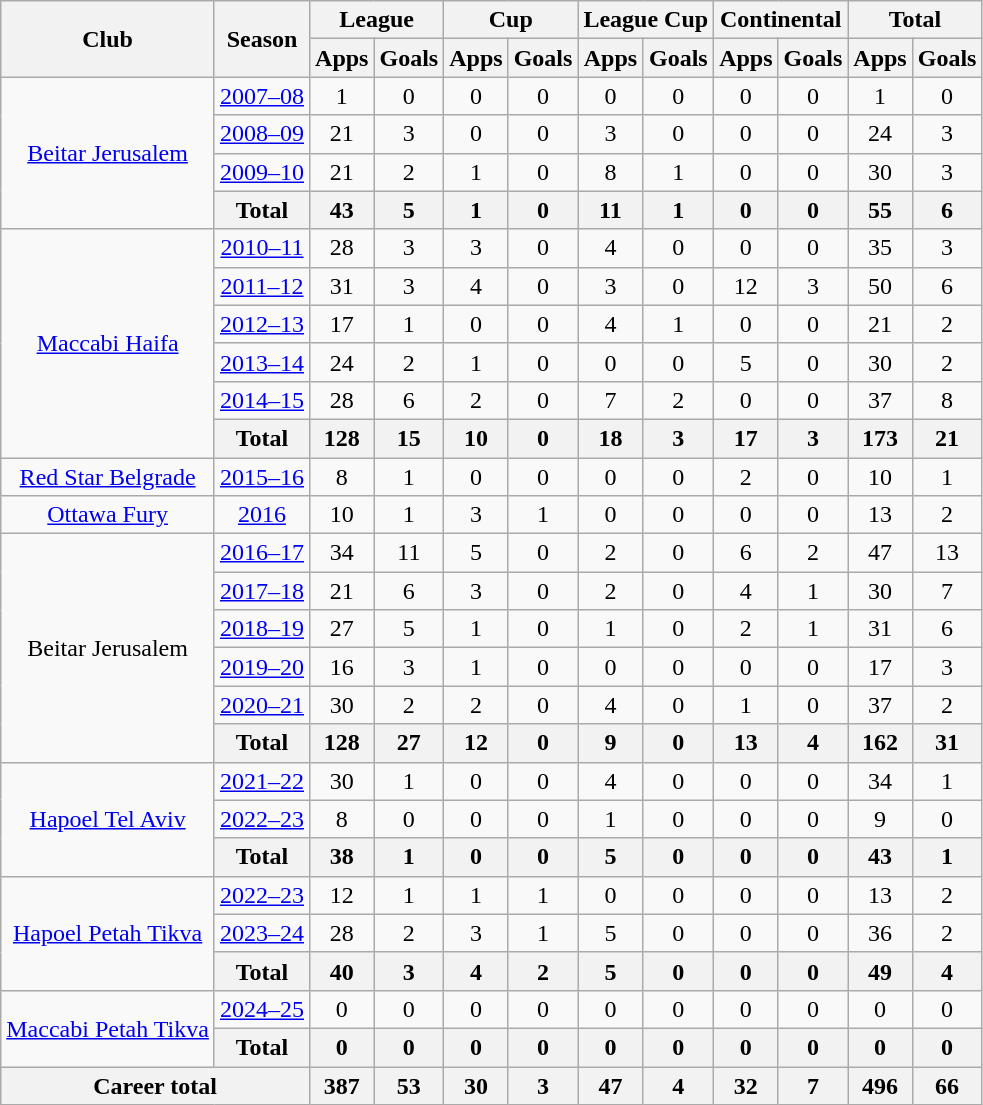<table class="wikitable" style="text-align:center">
<tr>
<th rowspan="2">Club</th>
<th rowspan="2">Season</th>
<th colspan="2">League</th>
<th colspan="2">Cup</th>
<th colspan="2">League Cup</th>
<th colspan="2">Continental</th>
<th colspan="2">Total</th>
</tr>
<tr>
<th>Apps</th>
<th>Goals</th>
<th>Apps</th>
<th>Goals</th>
<th>Apps</th>
<th>Goals</th>
<th>Apps</th>
<th>Goals</th>
<th>Apps</th>
<th>Goals</th>
</tr>
<tr>
<td rowspan="4"><a href='#'>Beitar Jerusalem</a></td>
<td><a href='#'>2007–08</a></td>
<td>1</td>
<td>0</td>
<td>0</td>
<td>0</td>
<td>0</td>
<td>0</td>
<td>0</td>
<td>0</td>
<td>1</td>
<td>0</td>
</tr>
<tr>
<td><a href='#'>2008–09</a></td>
<td>21</td>
<td>3</td>
<td>0</td>
<td>0</td>
<td>3</td>
<td>0</td>
<td>0</td>
<td>0</td>
<td>24</td>
<td>3</td>
</tr>
<tr>
<td><a href='#'>2009–10</a></td>
<td>21</td>
<td>2</td>
<td>1</td>
<td>0</td>
<td>8</td>
<td>1</td>
<td>0</td>
<td>0</td>
<td>30</td>
<td>3</td>
</tr>
<tr>
<th colspan="1">Total</th>
<th>43</th>
<th>5</th>
<th>1</th>
<th>0</th>
<th>11</th>
<th>1</th>
<th>0</th>
<th>0</th>
<th>55</th>
<th>6</th>
</tr>
<tr>
<td rowspan="6"><a href='#'>Maccabi Haifa</a></td>
<td><a href='#'>2010–11</a></td>
<td>28</td>
<td>3</td>
<td>3</td>
<td>0</td>
<td>4</td>
<td>0</td>
<td>0</td>
<td>0</td>
<td>35</td>
<td>3</td>
</tr>
<tr>
<td><a href='#'>2011–12</a></td>
<td>31</td>
<td>3</td>
<td>4</td>
<td>0</td>
<td>3</td>
<td>0</td>
<td>12</td>
<td>3</td>
<td>50</td>
<td>6</td>
</tr>
<tr>
<td><a href='#'>2012–13</a></td>
<td>17</td>
<td>1</td>
<td>0</td>
<td>0</td>
<td>4</td>
<td>1</td>
<td>0</td>
<td>0</td>
<td>21</td>
<td>2</td>
</tr>
<tr>
<td><a href='#'>2013–14</a></td>
<td>24</td>
<td>2</td>
<td>1</td>
<td>0</td>
<td>0</td>
<td>0</td>
<td>5</td>
<td>0</td>
<td>30</td>
<td>2</td>
</tr>
<tr>
<td><a href='#'>2014–15</a></td>
<td>28</td>
<td>6</td>
<td>2</td>
<td>0</td>
<td>7</td>
<td>2</td>
<td>0</td>
<td>0</td>
<td>37</td>
<td>8</td>
</tr>
<tr>
<th colspan="1">Total</th>
<th>128</th>
<th>15</th>
<th>10</th>
<th>0</th>
<th>18</th>
<th>3</th>
<th>17</th>
<th>3</th>
<th>173</th>
<th>21</th>
</tr>
<tr>
<td><a href='#'>Red Star Belgrade</a></td>
<td><a href='#'>2015–16</a></td>
<td>8</td>
<td>1</td>
<td>0</td>
<td>0</td>
<td>0</td>
<td>0</td>
<td>2</td>
<td>0</td>
<td>10</td>
<td>1</td>
</tr>
<tr>
<td><a href='#'>Ottawa Fury</a></td>
<td><a href='#'>2016</a></td>
<td>10</td>
<td>1</td>
<td>3</td>
<td>1</td>
<td>0</td>
<td>0</td>
<td>0</td>
<td>0</td>
<td>13</td>
<td>2</td>
</tr>
<tr>
<td rowspan="6">Beitar Jerusalem</td>
<td><a href='#'>2016–17</a></td>
<td>34</td>
<td>11</td>
<td>5</td>
<td>0</td>
<td>2</td>
<td>0</td>
<td>6</td>
<td>2</td>
<td>47</td>
<td>13</td>
</tr>
<tr>
<td><a href='#'>2017–18</a></td>
<td>21</td>
<td>6</td>
<td>3</td>
<td>0</td>
<td>2</td>
<td>0</td>
<td>4</td>
<td>1</td>
<td>30</td>
<td>7</td>
</tr>
<tr>
<td><a href='#'>2018–19</a></td>
<td>27</td>
<td>5</td>
<td>1</td>
<td>0</td>
<td>1</td>
<td>0</td>
<td>2</td>
<td>1</td>
<td>31</td>
<td>6</td>
</tr>
<tr>
<td><a href='#'>2019–20</a></td>
<td>16</td>
<td>3</td>
<td>1</td>
<td>0</td>
<td>0</td>
<td>0</td>
<td>0</td>
<td>0</td>
<td>17</td>
<td>3</td>
</tr>
<tr>
<td><a href='#'>2020–21</a></td>
<td>30</td>
<td>2</td>
<td>2</td>
<td>0</td>
<td>4</td>
<td>0</td>
<td>1</td>
<td>0</td>
<td>37</td>
<td>2</td>
</tr>
<tr>
<th colspan="1">Total</th>
<th>128</th>
<th>27</th>
<th>12</th>
<th>0</th>
<th>9</th>
<th>0</th>
<th>13</th>
<th>4</th>
<th>162</th>
<th>31</th>
</tr>
<tr>
<td rowspan="3"><a href='#'>Hapoel Tel Aviv</a></td>
<td><a href='#'>2021–22</a></td>
<td>30</td>
<td>1</td>
<td>0</td>
<td>0</td>
<td>4</td>
<td>0</td>
<td>0</td>
<td>0</td>
<td>34</td>
<td>1</td>
</tr>
<tr>
<td><a href='#'>2022–23</a></td>
<td>8</td>
<td>0</td>
<td>0</td>
<td>0</td>
<td>1</td>
<td>0</td>
<td>0</td>
<td>0</td>
<td>9</td>
<td>0</td>
</tr>
<tr>
<th colspan="1">Total</th>
<th>38</th>
<th>1</th>
<th>0</th>
<th>0</th>
<th>5</th>
<th>0</th>
<th>0</th>
<th>0</th>
<th>43</th>
<th>1</th>
</tr>
<tr>
<td rowspan="3"><a href='#'>Hapoel Petah Tikva</a></td>
<td><a href='#'>2022–23</a></td>
<td>12</td>
<td>1</td>
<td>1</td>
<td>1</td>
<td>0</td>
<td>0</td>
<td>0</td>
<td>0</td>
<td>13</td>
<td>2</td>
</tr>
<tr>
<td><a href='#'>2023–24</a></td>
<td>28</td>
<td>2</td>
<td>3</td>
<td>1</td>
<td>5</td>
<td>0</td>
<td>0</td>
<td>0</td>
<td>36</td>
<td>2</td>
</tr>
<tr>
<th colspan="1">Total</th>
<th>40</th>
<th>3</th>
<th>4</th>
<th>2</th>
<th>5</th>
<th>0</th>
<th>0</th>
<th>0</th>
<th>49</th>
<th>4</th>
</tr>
<tr>
<td rowspan="2"><a href='#'>Maccabi Petah Tikva</a></td>
<td><a href='#'>2024–25</a></td>
<td>0</td>
<td>0</td>
<td>0</td>
<td>0</td>
<td>0</td>
<td>0</td>
<td>0</td>
<td>0</td>
<td>0</td>
<td>0</td>
</tr>
<tr>
<th colspan="1">Total</th>
<th>0</th>
<th>0</th>
<th>0</th>
<th>0</th>
<th>0</th>
<th>0</th>
<th>0</th>
<th>0</th>
<th>0</th>
<th>0</th>
</tr>
<tr>
<th colspan="2">Career total</th>
<th>387</th>
<th>53</th>
<th>30</th>
<th>3</th>
<th>47</th>
<th>4</th>
<th>32</th>
<th>7</th>
<th>496</th>
<th>66</th>
</tr>
</table>
